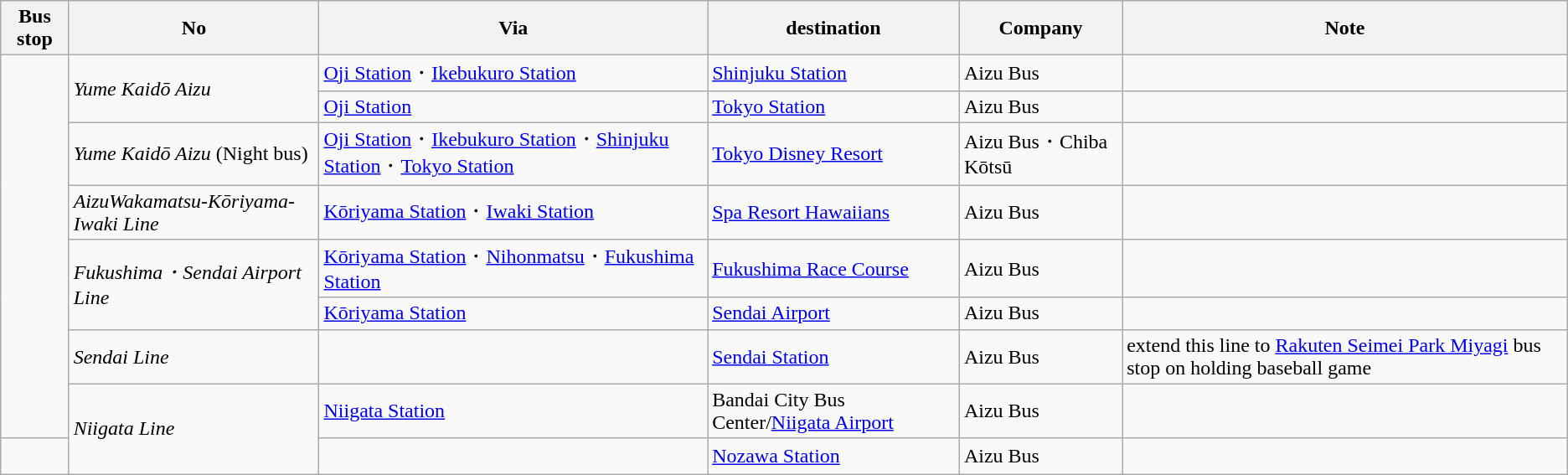<table class="wikitable">
<tr>
<th>Bus stop</th>
<th>No</th>
<th>Via</th>
<th>destination</th>
<th>Company</th>
<th>Note</th>
</tr>
<tr>
<td rowspan="8"></td>
<td rowspan="2"><em>Yume Kaidō Aizu</em></td>
<td><a href='#'>Oji Station</a>・<a href='#'>Ikebukuro Station</a></td>
<td><a href='#'>Shinjuku Station</a></td>
<td>Aizu Bus</td>
<td></td>
</tr>
<tr>
<td><a href='#'>Oji Station</a></td>
<td><a href='#'>Tokyo Station</a></td>
<td>Aizu Bus</td>
<td></td>
</tr>
<tr>
<td><em>Yume Kaidō Aizu</em> (Night bus)</td>
<td><a href='#'>Oji Station</a>・<a href='#'>Ikebukuro Station</a>・<a href='#'>Shinjuku Station</a>・<a href='#'>Tokyo Station</a></td>
<td><a href='#'>Tokyo Disney Resort</a></td>
<td>Aizu Bus・Chiba Kōtsū</td>
<td></td>
</tr>
<tr>
<td><em>AizuWakamatsu-Kōriyama-Iwaki Line</em></td>
<td><a href='#'>Kōriyama Station</a>・<a href='#'>Iwaki Station</a></td>
<td><a href='#'>Spa Resort Hawaiians</a></td>
<td>Aizu Bus</td>
<td></td>
</tr>
<tr>
<td rowspan="2"><em>Fukushima・Sendai Airport Line</em></td>
<td><a href='#'>Kōriyama Station</a>・<a href='#'>Nihonmatsu</a>・<a href='#'>Fukushima Station</a></td>
<td><a href='#'>Fukushima Race Course</a></td>
<td>Aizu Bus</td>
<td></td>
</tr>
<tr>
<td><a href='#'>Kōriyama Station</a></td>
<td><a href='#'>Sendai Airport</a></td>
<td>Aizu Bus</td>
<td></td>
</tr>
<tr>
<td><em>Sendai Line</em></td>
<td>　</td>
<td><a href='#'>Sendai Station</a></td>
<td>Aizu Bus</td>
<td>extend this line to <a href='#'>Rakuten Seimei Park Miyagi</a> bus stop on holding baseball game</td>
</tr>
<tr>
<td rowspan="2"><em>Niigata Line</em></td>
<td><a href='#'>Niigata Station</a></td>
<td>Bandai City Bus Center/<a href='#'>Niigata Airport</a></td>
<td>Aizu Bus</td>
<td></td>
</tr>
<tr>
<td>　</td>
<td></td>
<td><a href='#'>Nozawa Station</a></td>
<td>Aizu Bus</td>
<td></td>
</tr>
</table>
